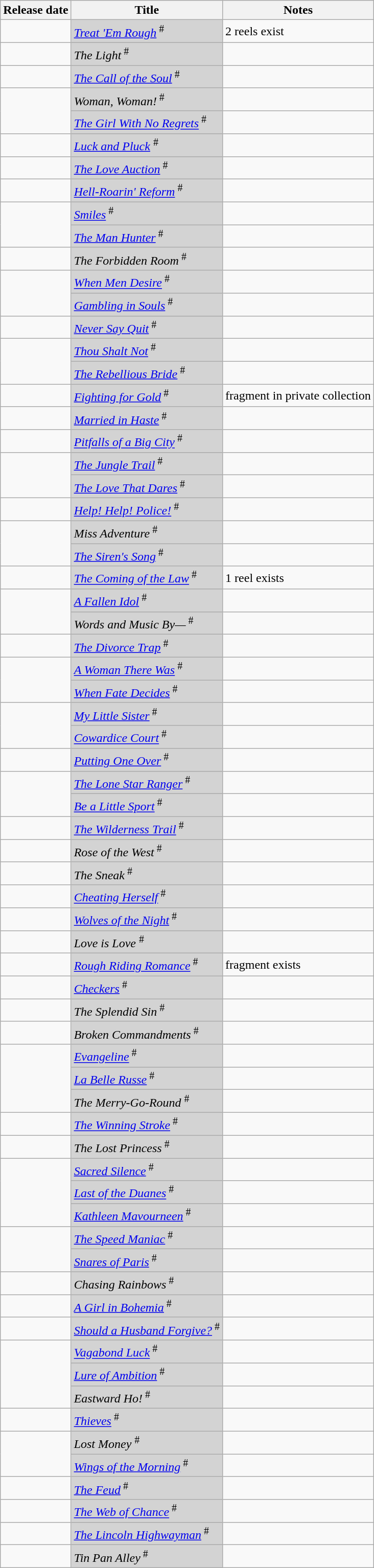<table class="wikitable sortable">
<tr>
<th>Release date</th>
<th>Title</th>
<th class="unsortable">Notes</th>
</tr>
<tr>
<td></td>
<td bgcolor=lightgray><em><a href='#'>Treat 'Em Rough</a></em><sup> #</sup></td>
<td>2 reels exist</td>
</tr>
<tr>
<td></td>
<td bgcolor=lightgray><em>The Light</em><sup> #</sup></td>
<td></td>
</tr>
<tr>
<td></td>
<td bgcolor=lightgray><em><a href='#'>The Call of the Soul</a></em><sup> #</sup></td>
<td></td>
</tr>
<tr>
<td rowspan="2"></td>
<td bgcolor=lightgray><em>Woman, Woman!</em><sup> #</sup></td>
<td></td>
</tr>
<tr>
<td bgcolor=lightgray><em><a href='#'>The Girl With No Regrets</a></em><sup> #</sup></td>
<td></td>
</tr>
<tr>
<td></td>
<td bgcolor=lightgray><em><a href='#'>Luck and Pluck</a></em> <sup> #</sup></td>
<td></td>
</tr>
<tr>
<td></td>
<td bgcolor=lightgray><em><a href='#'>The Love Auction</a></em><sup> #</sup></td>
<td></td>
</tr>
<tr>
<td></td>
<td bgcolor=lightgray><em><a href='#'>Hell-Roarin' Reform</a></em><sup> #</sup></td>
<td></td>
</tr>
<tr>
<td rowspan="2"></td>
<td bgcolor=lightgray><em><a href='#'>Smiles</a></em><sup> #</sup></td>
<td></td>
</tr>
<tr>
<td bgcolor=lightgray><em><a href='#'>The Man Hunter</a></em><sup> #</sup></td>
<td></td>
</tr>
<tr>
<td></td>
<td bgcolor=lightgray><em>The Forbidden Room</em><sup> #</sup></td>
<td></td>
</tr>
<tr>
<td rowspan="2"></td>
<td bgcolor=lightgray><em><a href='#'>When Men Desire</a></em><sup> #</sup></td>
<td></td>
</tr>
<tr>
<td bgcolor=lightgray><em><a href='#'>Gambling in Souls</a></em><sup> #</sup></td>
<td></td>
</tr>
<tr>
<td></td>
<td bgcolor=lightgray><em><a href='#'>Never Say Quit</a></em><sup> #</sup></td>
<td></td>
</tr>
<tr>
<td rowspan="2"></td>
<td bgcolor=lightgray><em><a href='#'>Thou Shalt Not</a></em><sup> #</sup></td>
<td></td>
</tr>
<tr>
<td bgcolor=lightgray><em><a href='#'>The Rebellious Bride</a></em><sup> #</sup></td>
<td></td>
</tr>
<tr>
<td></td>
<td bgcolor=lightgray><em><a href='#'>Fighting for Gold</a></em><sup> #</sup></td>
<td>fragment in private collection</td>
</tr>
<tr>
<td></td>
<td bgcolor=lightgray><em><a href='#'>Married in Haste</a></em><sup> #</sup></td>
<td></td>
</tr>
<tr>
<td></td>
<td bgcolor=lightgray><em><a href='#'>Pitfalls of a Big City</a></em><sup> #</sup></td>
<td></td>
</tr>
<tr>
<td rowspan="2"></td>
<td bgcolor=lightgray><em><a href='#'>The Jungle Trail</a></em><sup> #</sup></td>
<td></td>
</tr>
<tr>
<td bgcolor=lightgray><em><a href='#'>The Love That Dares</a></em><sup> #</sup></td>
<td></td>
</tr>
<tr>
<td></td>
<td bgcolor=lightgray><em><a href='#'>Help! Help! Police!</a></em><sup> #</sup></td>
<td></td>
</tr>
<tr>
<td rowspan="2"></td>
<td bgcolor=lightgray><em>Miss Adventure</em><sup> #</sup></td>
<td></td>
</tr>
<tr>
<td bgcolor=lightgray><em><a href='#'>The Siren's Song</a></em><sup> #</sup></td>
<td></td>
</tr>
<tr>
<td></td>
<td bgcolor=lightgray><em><a href='#'>The Coming of the Law</a></em><sup> #</sup></td>
<td>1 reel exists</td>
</tr>
<tr>
<td rowspan="2"></td>
<td bgcolor=lightgray><em><a href='#'>A Fallen Idol</a></em><sup> #</sup></td>
<td></td>
</tr>
<tr>
<td bgcolor=lightgray><em>Words and Music By—</em><sup> #</sup></td>
<td></td>
</tr>
<tr>
<td></td>
<td bgcolor=lightgray><em><a href='#'>The Divorce Trap</a></em><sup> #</sup></td>
<td></td>
</tr>
<tr>
<td rowspan="2"></td>
<td bgcolor=lightgray><em><a href='#'>A Woman There Was</a></em><sup> #</sup></td>
<td></td>
</tr>
<tr>
<td bgcolor=lightgray><em><a href='#'>When Fate Decides</a></em><sup> #</sup></td>
<td></td>
</tr>
<tr>
<td rowspan="2"></td>
<td bgcolor=lightgray><em><a href='#'>My Little Sister</a></em><sup> #</sup></td>
<td></td>
</tr>
<tr>
<td bgcolor=lightgray><em><a href='#'>Cowardice Court</a></em><sup> #</sup></td>
<td></td>
</tr>
<tr>
<td></td>
<td bgcolor=lightgray><em><a href='#'>Putting One Over</a></em><sup> #</sup></td>
<td></td>
</tr>
<tr>
<td rowspan="2"></td>
<td bgcolor=lightgray><em><a href='#'>The Lone Star Ranger</a></em><sup> #</sup></td>
<td></td>
</tr>
<tr>
<td bgcolor=lightgray><em><a href='#'>Be a Little Sport</a></em><sup> #</sup></td>
<td></td>
</tr>
<tr>
<td></td>
<td bgcolor=lightgray><em><a href='#'>The Wilderness Trail</a></em><sup> #</sup></td>
<td></td>
</tr>
<tr>
<td></td>
<td bgcolor=lightgray><em>Rose of the West</em><sup> #</sup></td>
<td></td>
</tr>
<tr>
<td></td>
<td bgcolor=lightgray><em>The Sneak</em><sup> #</sup></td>
<td></td>
</tr>
<tr>
<td></td>
<td bgcolor=lightgray><em><a href='#'>Cheating Herself</a></em><sup> #</sup></td>
<td></td>
</tr>
<tr>
<td></td>
<td bgcolor=lightgray><em><a href='#'>Wolves of the Night</a></em><sup> #</sup></td>
<td></td>
</tr>
<tr>
<td></td>
<td bgcolor=lightgray><em>Love is Love</em> <sup> #</sup></td>
<td></td>
</tr>
<tr>
<td></td>
<td bgcolor=lightgray><em><a href='#'>Rough Riding Romance</a></em><sup> #</sup></td>
<td>fragment exists</td>
</tr>
<tr>
<td></td>
<td bgcolor=lightgray><em><a href='#'>Checkers</a></em><sup> #</sup></td>
</tr>
<tr>
<td></td>
<td bgcolor=lightgray><em>The Splendid Sin</em><sup> #</sup></td>
<td></td>
</tr>
<tr>
<td></td>
<td bgcolor=lightgray><em>Broken Commandments</em><sup> #</sup></td>
<td></td>
</tr>
<tr>
<td rowspan="3"></td>
<td bgcolor=lightgray><em><a href='#'>Evangeline</a></em><sup> #</sup></td>
<td></td>
</tr>
<tr>
<td bgcolor=lightgray><em><a href='#'>La Belle Russe</a></em><sup> #</sup></td>
</tr>
<tr>
<td bgcolor=lightgray><em>The Merry-Go-Round</em> <sup> #</sup></td>
<td></td>
</tr>
<tr>
<td></td>
<td bgcolor=lightgray><em><a href='#'>The Winning Stroke</a></em><sup> #</sup></td>
<td></td>
</tr>
<tr>
<td></td>
<td bgcolor=lightgray><em>The Lost Princess</em><sup> #</sup></td>
<td></td>
</tr>
<tr>
<td rowspan="3"></td>
<td bgcolor=lightgray><em><a href='#'>Sacred Silence</a></em><sup> #</sup></td>
<td></td>
</tr>
<tr>
<td bgcolor=lightgray><em><a href='#'>Last of the Duanes</a></em><sup> #</sup></td>
<td></td>
</tr>
<tr>
<td bgcolor=lightgray><em><a href='#'>Kathleen Mavourneen</a></em><sup> #</sup></td>
<td></td>
</tr>
<tr>
<td rowspan="2"></td>
<td bgcolor=lightgray><em><a href='#'>The Speed Maniac</a></em><sup> #</sup></td>
<td></td>
</tr>
<tr>
<td bgcolor=lightgray><em><a href='#'>Snares of Paris</a></em><sup> #</sup></td>
<td></td>
</tr>
<tr>
<td></td>
<td bgcolor=lightgray><em>Chasing Rainbows</em><sup> #</sup></td>
<td></td>
</tr>
<tr>
<td></td>
<td bgcolor=lightgray><em><a href='#'>A Girl in Bohemia</a></em><sup> #</sup></td>
<td></td>
</tr>
<tr>
<td></td>
<td bgcolor=lightgray><em><a href='#'>Should a Husband Forgive?</a></em><sup> #</sup></td>
<td></td>
</tr>
<tr>
<td rowspan="3"></td>
<td bgcolor=lightgray><em><a href='#'>Vagabond Luck</a></em><sup> #</sup></td>
<td></td>
</tr>
<tr>
<td bgcolor=lightgray><em><a href='#'>Lure of Ambition</a></em><sup> #</sup></td>
<td></td>
</tr>
<tr>
<td bgcolor=lightgray><em>Eastward Ho!</em><sup> #</sup></td>
<td></td>
</tr>
<tr>
<td></td>
<td bgcolor=lightgray><em><a href='#'>Thieves</a></em><sup> #</sup></td>
<td></td>
</tr>
<tr>
<td rowspan="2"></td>
<td bgcolor=lightgray><em>Lost Money</em> <sup> #</sup></td>
<td></td>
</tr>
<tr>
<td bgcolor=lightgray><em><a href='#'>Wings of the Morning</a></em><sup> #</sup></td>
<td></td>
</tr>
<tr>
<td></td>
<td bgcolor=lightgray><em><a href='#'>The Feud</a></em><sup> #</sup></td>
<td></td>
</tr>
<tr>
<td></td>
<td bgcolor=lightgray><em><a href='#'>The Web of Chance</a></em><sup> #</sup></td>
<td></td>
</tr>
<tr>
<td></td>
<td bgcolor=lightgray><em><a href='#'>The Lincoln Highwayman</a></em><sup> #</sup></td>
<td></td>
</tr>
<tr>
<td></td>
<td bgcolor=lightgray><em>Tin Pan Alley</em><sup> #</sup></td>
<td></td>
</tr>
</table>
